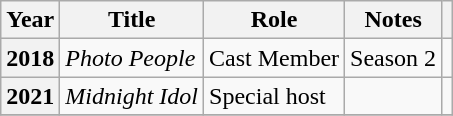<table class="wikitable sortable plainrowheaders">
<tr>
<th scope="col">Year</th>
<th scope="col">Title</th>
<th scope="col">Role</th>
<th scope="col">Notes</th>
<th scope="col" class="unsortable"></th>
</tr>
<tr>
<th scope="row">2018</th>
<td><em>Photo People</em></td>
<td>Cast Member</td>
<td>Season 2</td>
<td></td>
</tr>
<tr>
<th scope="row">2021</th>
<td><em>Midnight Idol</em></td>
<td>Special host</td>
<td></td>
<td></td>
</tr>
<tr>
</tr>
</table>
